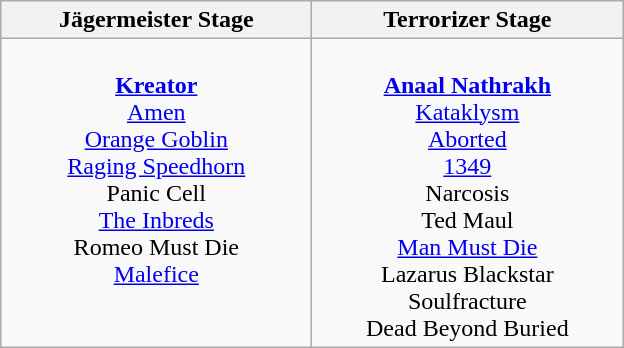<table class="wikitable">
<tr>
<th>Jägermeister Stage</th>
<th>Terrorizer Stage</th>
</tr>
<tr>
<td valign="top" align="center" width=200><br><strong><a href='#'>Kreator</a></strong>
<br><a href='#'>Amen</a>
<br><a href='#'>Orange Goblin</a>
<br><a href='#'>Raging Speedhorn</a>
<br>Panic Cell
<br><a href='#'>The Inbreds</a>
<br>Romeo Must Die
<br><a href='#'>Malefice</a></td>
<td valign="top" align="center" width=200><br><strong><a href='#'>Anaal Nathrakh</a></strong>
<br><a href='#'>Kataklysm</a>
<br><a href='#'>Aborted</a>
<br><a href='#'>1349</a>
<br>Narcosis
<br>Ted Maul
<br><a href='#'>Man Must Die</a>
<br>Lazarus Blackstar
<br>Soulfracture
<br>Dead Beyond Buried</td>
</tr>
</table>
